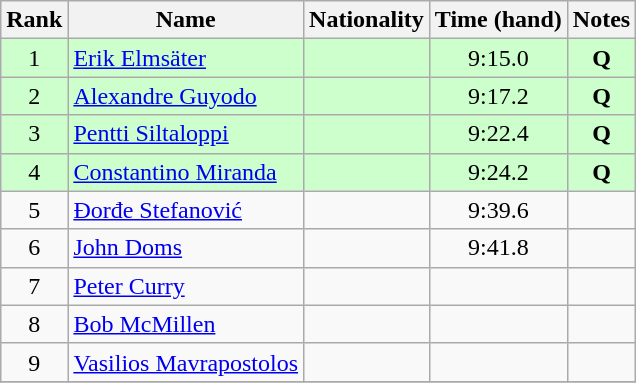<table class="wikitable sortable" style="text-align:center">
<tr>
<th>Rank</th>
<th>Name</th>
<th>Nationality</th>
<th>Time (hand)</th>
<th>Notes</th>
</tr>
<tr bgcolor=#cfc>
<td>1</td>
<td align=left><a href='#'>Erik Elmsäter</a></td>
<td align=left></td>
<td>9:15.0</td>
<td><strong>Q</strong></td>
</tr>
<tr bgcolor=#cfc>
<td>2</td>
<td align=left><a href='#'>Alexandre Guyodo</a></td>
<td align=left></td>
<td>9:17.2</td>
<td><strong>Q</strong></td>
</tr>
<tr bgcolor=#cfc>
<td>3</td>
<td align=left><a href='#'>Pentti Siltaloppi</a></td>
<td align=left></td>
<td>9:22.4</td>
<td><strong>Q</strong></td>
</tr>
<tr bgcolor=#cfc>
<td>4</td>
<td align=left><a href='#'>Constantino Miranda</a></td>
<td align=left></td>
<td>9:24.2</td>
<td><strong>Q</strong></td>
</tr>
<tr>
<td>5</td>
<td align=left><a href='#'>Đorđe Stefanović</a></td>
<td align=left></td>
<td>9:39.6</td>
<td></td>
</tr>
<tr>
<td>6</td>
<td align=left><a href='#'>John Doms</a></td>
<td align=left></td>
<td>9:41.8</td>
<td></td>
</tr>
<tr>
<td>7</td>
<td align=left><a href='#'>Peter Curry</a></td>
<td align=left></td>
<td></td>
<td></td>
</tr>
<tr>
<td>8</td>
<td align=left><a href='#'>Bob McMillen</a></td>
<td align=left></td>
<td></td>
<td></td>
</tr>
<tr>
<td>9</td>
<td align=left><a href='#'>Vasilios Mavrapostolos</a></td>
<td align=left></td>
<td></td>
<td></td>
</tr>
<tr>
</tr>
</table>
